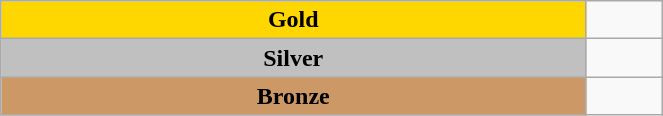<table class="wikitable" style=" text-align:center; " width="35%">
<tr>
<td bgcolor="gold"><strong>Gold</strong></td>
<td></td>
</tr>
<tr>
<td bgcolor="silver"><strong>Silver</strong></td>
<td></td>
</tr>
<tr>
<td bgcolor="CC9966"><strong>Bronze</strong></td>
<td></td>
</tr>
</table>
